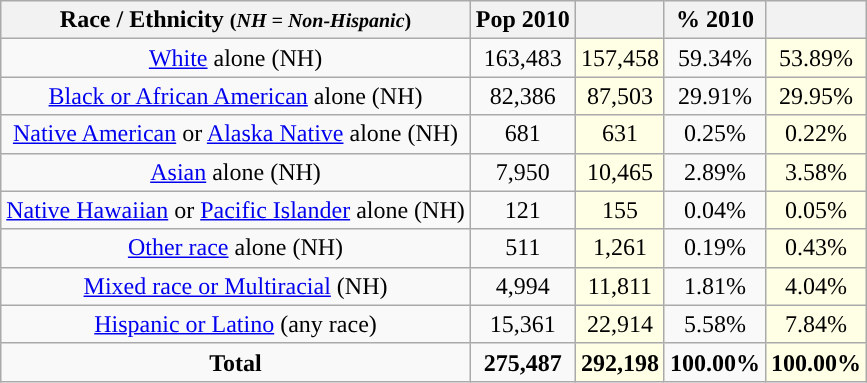<table class="wikitable" style="text-align:center;">
<tr>
<th>Race / Ethnicity <small>(<em>NH = Non-Hispanic</em>)</small></th>
<th>Pop 2010</th>
<th></th>
<th>% 2010</th>
<th></th>
</tr>
<tr>
<td><a href='#'>White</a> alone (NH)</td>
<td>163,483</td>
<td style='background: #ffffe6;'>157,458</td>
<td>59.34%</td>
<td style='background: #ffffe6;'>53.89%</td>
</tr>
<tr>
<td><a href='#'>Black or African American</a> alone (NH)</td>
<td>82,386</td>
<td style='background: #ffffe6;'>87,503</td>
<td>29.91%</td>
<td style='background: #ffffe6;'>29.95%</td>
</tr>
<tr>
<td><a href='#'>Native American</a> or <a href='#'>Alaska Native</a> alone (NH)</td>
<td>681</td>
<td style='background: #ffffe6;'>631</td>
<td>0.25%</td>
<td style='background: #ffffe6;'>0.22%</td>
</tr>
<tr>
<td><a href='#'>Asian</a> alone (NH)</td>
<td>7,950</td>
<td style='background: #ffffe6;'>10,465</td>
<td>2.89%</td>
<td style='background: #ffffe6;'>3.58%</td>
</tr>
<tr>
<td><a href='#'>Native Hawaiian</a> or <a href='#'>Pacific Islander</a> alone (NH)</td>
<td>121</td>
<td style='background: #ffffe6;'>155</td>
<td>0.04%</td>
<td style='background: #ffffe6;'>0.05%</td>
</tr>
<tr>
<td><a href='#'>Other race</a> alone (NH)</td>
<td>511</td>
<td style='background: #ffffe6;'>1,261</td>
<td>0.19%</td>
<td style='background: #ffffe6;'>0.43%</td>
</tr>
<tr>
<td><a href='#'>Mixed race or Multiracial</a> (NH)</td>
<td>4,994</td>
<td style='background: #ffffe6;'>11,811</td>
<td>1.81%</td>
<td style='background: #ffffe6;'>4.04%</td>
</tr>
<tr>
<td><a href='#'>Hispanic or Latino</a> (any race)</td>
<td>15,361</td>
<td style='background: #ffffe6;'>22,914</td>
<td>5.58%</td>
<td style='background: #ffffe6;'>7.84%</td>
</tr>
<tr>
<td><strong>Total</strong></td>
<td><strong>275,487</strong></td>
<td style='background: #ffffe6;'><strong>292,198</strong></td>
<td><strong>100.00%</strong></td>
<td style='background: #ffffe6;'><strong>100.00%</strong></td>
</tr>
</table>
